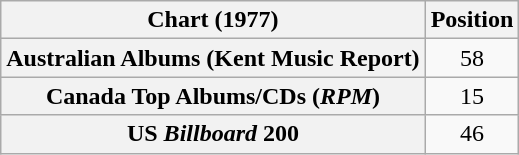<table class="wikitable sortable plainrowheaders" style="text-align:center">
<tr>
<th scope="col">Chart (1977)</th>
<th scope="col">Position</th>
</tr>
<tr>
<th scope="row">Australian Albums (Kent Music Report)</th>
<td>58</td>
</tr>
<tr>
<th scope="row">Canada Top Albums/CDs (<em>RPM</em>)</th>
<td>15</td>
</tr>
<tr>
<th scope="row">US <em>Billboard</em> 200</th>
<td>46</td>
</tr>
</table>
